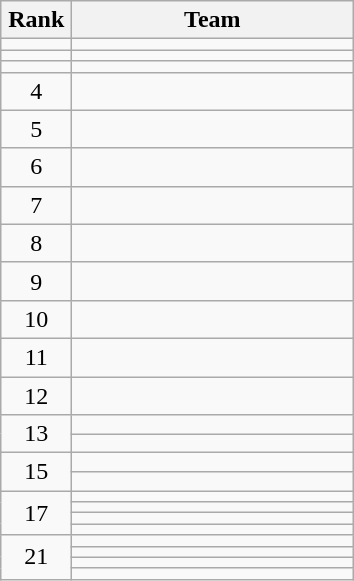<table class="wikitable" style="text-align:center;">
<tr>
<th width=40>Rank</th>
<th width=180>Team</th>
</tr>
<tr>
<td></td>
<td style="text-align:left;"></td>
</tr>
<tr>
<td></td>
<td style="text-align:left;"></td>
</tr>
<tr>
<td></td>
<td style="text-align:left;"></td>
</tr>
<tr>
<td>4</td>
<td style="text-align:left;"></td>
</tr>
<tr>
<td>5</td>
<td style="text-align:left;"></td>
</tr>
<tr>
<td>6</td>
<td style="text-align:left;"></td>
</tr>
<tr>
<td>7</td>
<td style="text-align:left;"></td>
</tr>
<tr>
<td>8</td>
<td style="text-align:left;"></td>
</tr>
<tr>
<td>9</td>
<td style="text-align:left;"></td>
</tr>
<tr>
<td>10</td>
<td style="text-align:left;"></td>
</tr>
<tr>
<td>11</td>
<td style="text-align:left;"></td>
</tr>
<tr>
<td>12</td>
<td style="text-align:left;"></td>
</tr>
<tr>
<td rowspan=2>13</td>
<td style="text-align:left;"></td>
</tr>
<tr>
<td style="text-align:left;"></td>
</tr>
<tr>
<td rowspan=2>15</td>
<td style="text-align:left;"></td>
</tr>
<tr>
<td style="text-align:left;"></td>
</tr>
<tr>
<td rowspan=4>17</td>
<td style="text-align:left;"></td>
</tr>
<tr>
<td style="text-align:left;"></td>
</tr>
<tr>
<td style="text-align:left;"></td>
</tr>
<tr>
<td style="text-align:left;"></td>
</tr>
<tr>
<td rowspan=4>21</td>
<td style="text-align:left;"></td>
</tr>
<tr>
<td style="text-align:left;"></td>
</tr>
<tr>
<td style="text-align:left;"></td>
</tr>
<tr>
<td style="text-align:left;"></td>
</tr>
</table>
